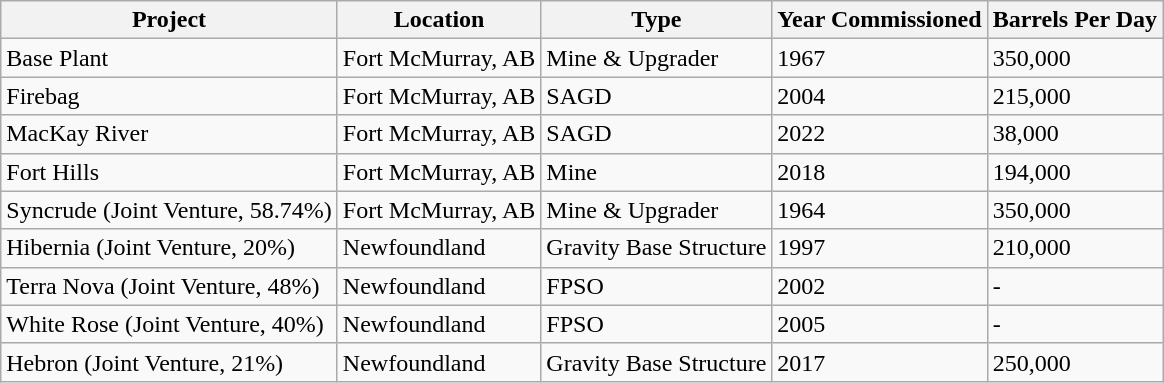<table class="wikitable">
<tr>
<th>Project</th>
<th>Location</th>
<th>Type</th>
<th>Year Commissioned</th>
<th>Barrels Per Day</th>
</tr>
<tr>
<td>Base Plant</td>
<td>Fort McMurray, AB</td>
<td>Mine & Upgrader</td>
<td>1967</td>
<td>350,000</td>
</tr>
<tr>
<td>Firebag</td>
<td>Fort McMurray, AB</td>
<td>SAGD</td>
<td>2004</td>
<td>215,000</td>
</tr>
<tr>
<td>MacKay River</td>
<td>Fort McMurray, AB</td>
<td>SAGD</td>
<td>2022</td>
<td>38,000</td>
</tr>
<tr>
<td>Fort Hills</td>
<td>Fort McMurray, AB</td>
<td>Mine</td>
<td>2018</td>
<td>194,000</td>
</tr>
<tr>
<td>Syncrude (Joint Venture, 58.74%)</td>
<td>Fort McMurray, AB</td>
<td>Mine & Upgrader</td>
<td>1964</td>
<td>350,000</td>
</tr>
<tr>
<td>Hibernia (Joint Venture, 20%)</td>
<td>Newfoundland</td>
<td>Gravity Base Structure</td>
<td>1997</td>
<td>210,000</td>
</tr>
<tr>
<td>Terra Nova (Joint Venture, 48%)</td>
<td>Newfoundland</td>
<td>FPSO</td>
<td>2002</td>
<td>-</td>
</tr>
<tr>
<td>White Rose (Joint Venture, 40%)</td>
<td>Newfoundland</td>
<td>FPSO</td>
<td>2005</td>
<td>-</td>
</tr>
<tr>
<td>Hebron (Joint Venture, 21%)</td>
<td>Newfoundland</td>
<td>Gravity Base Structure</td>
<td>2017</td>
<td>250,000</td>
</tr>
</table>
